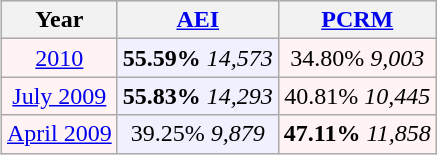<table class="wikitable"  style="float:right; font-size:100%; margin: 1em 1em 1em 1em;">
<tr style="background:lightgrey;">
<th>Year</th>
<th><a href='#'>AEI</a></th>
<th><a href='#'>PCRM</a></th>
</tr>
<tr>
<td style="text-align:center; background:#fff3f3;"><a href='#'>2010</a></td>
<td style="text-align:center; background:#f0f0ff;"><strong>55.59%</strong> <em>14,573</em></td>
<td style="text-align:center; background:#fff3f3;">34.80% <em>9,003</em></td>
</tr>
<tr>
<td style="text-align:center; background:#fff3f3;"><a href='#'>July 2009</a></td>
<td style="text-align:center; background:#f0f0ff;"><strong>55.83%</strong> <em>14,293</em></td>
<td style="text-align:center; background:#fff3f3;">40.81% <em>10,445</em></td>
</tr>
<tr>
<td style="text-align:center; background:#fff3f3;"><a href='#'>April 2009</a></td>
<td style="text-align:center; background:#f0f0ff;">39.25% <em>9,879</em></td>
<td style="text-align:center; background:#fff3f3;"><strong>47.11%</strong> <em>11,858</em></td>
</tr>
</table>
